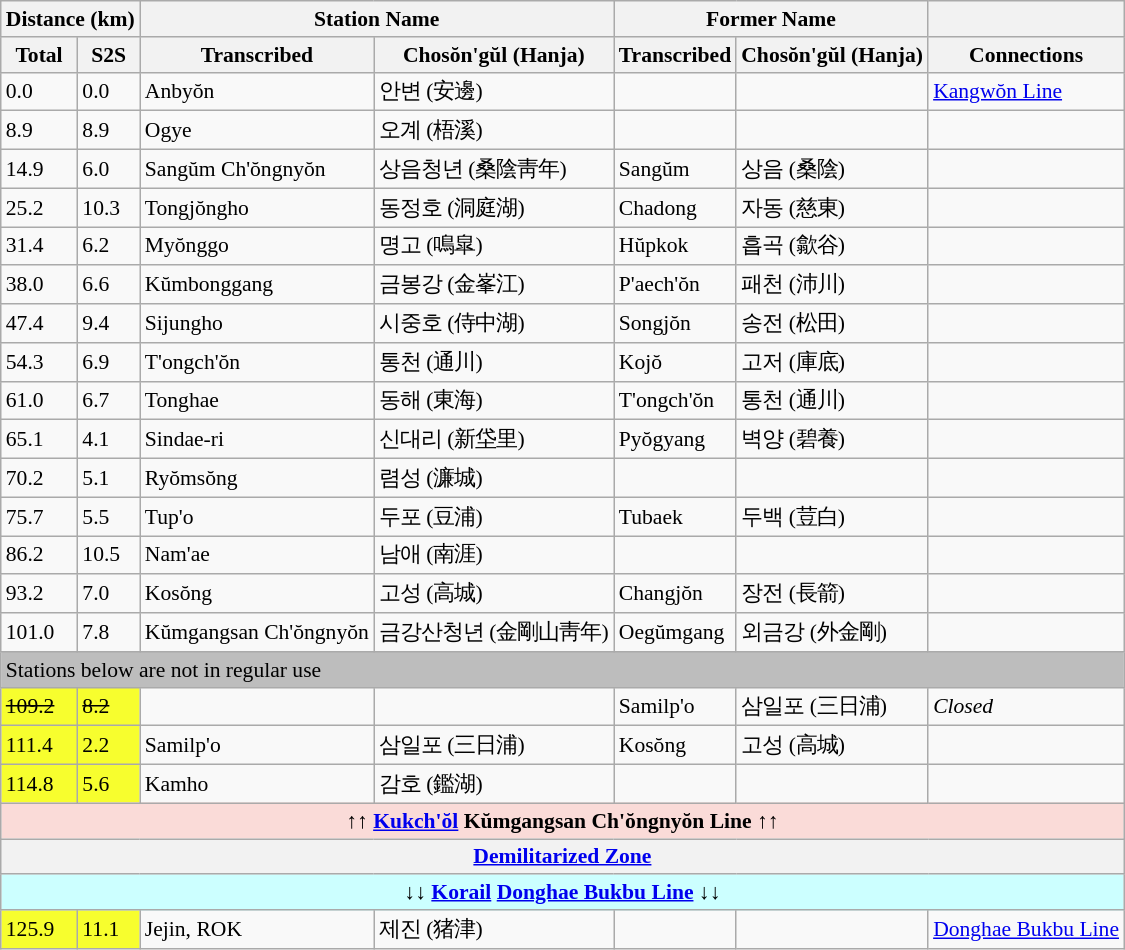<table class="wikitable" style="font-size:90%;">
<tr>
<th colspan="2">Distance (km)</th>
<th colspan="2">Station Name</th>
<th colspan="2">Former Name</th>
<th></th>
</tr>
<tr>
<th>Total</th>
<th>S2S</th>
<th>Transcribed</th>
<th>Chosŏn'gŭl (Hanja)</th>
<th>Transcribed</th>
<th>Chosŏn'gŭl (Hanja)</th>
<th>Connections</th>
</tr>
<tr>
<td>0.0</td>
<td>0.0</td>
<td>Anbyŏn</td>
<td>안변 (安邊)</td>
<td></td>
<td></td>
<td><a href='#'>Kangwŏn Line</a></td>
</tr>
<tr>
<td>8.9</td>
<td>8.9</td>
<td>Ogye</td>
<td>오계 (梧溪)</td>
<td></td>
<td></td>
<td></td>
</tr>
<tr>
<td>14.9</td>
<td>6.0</td>
<td>Sangŭm Ch'ŏngnyŏn</td>
<td>상음청년 (桑陰靑年)</td>
<td>Sangŭm</td>
<td>상음 (桑陰)</td>
<td></td>
</tr>
<tr>
<td>25.2</td>
<td>10.3</td>
<td>Tongjŏngho</td>
<td>동정호 (洞庭湖)</td>
<td>Chadong</td>
<td>자동 (慈東)</td>
<td></td>
</tr>
<tr>
<td>31.4</td>
<td>6.2</td>
<td>Myŏnggo</td>
<td>명고 (鳴皐)</td>
<td>Hŭpkok</td>
<td>흡곡 (歙谷)</td>
<td></td>
</tr>
<tr>
<td>38.0</td>
<td>6.6</td>
<td>Kŭmbonggang</td>
<td>금봉강 (金峯江)</td>
<td>P'aech'ŏn</td>
<td>패천 (沛川)</td>
<td></td>
</tr>
<tr>
<td>47.4</td>
<td>9.4</td>
<td>Sijungho</td>
<td>시중호 (侍中湖)</td>
<td>Songjŏn</td>
<td>송전 (松田)</td>
<td></td>
</tr>
<tr>
<td>54.3</td>
<td>6.9</td>
<td>T'ongch'ŏn</td>
<td>통천 (通川)</td>
<td>Kojŏ</td>
<td>고저 (庫底)</td>
<td></td>
</tr>
<tr>
<td>61.0</td>
<td>6.7</td>
<td>Tonghae</td>
<td>동해 (東海)</td>
<td>T'ongch'ŏn</td>
<td>통천 (通川)</td>
<td></td>
</tr>
<tr>
<td>65.1</td>
<td>4.1</td>
<td>Sindae-ri</td>
<td>신대리 (新垈里)</td>
<td>Pyŏgyang</td>
<td>벽양 (碧養)</td>
<td></td>
</tr>
<tr>
<td>70.2</td>
<td>5.1</td>
<td>Ryŏmsŏng</td>
<td>렴성 (濂城)</td>
<td></td>
<td></td>
<td></td>
</tr>
<tr>
<td>75.7</td>
<td>5.5</td>
<td>Tup'o</td>
<td>두포 (豆浦)</td>
<td>Tubaek</td>
<td>두백 (荳白)</td>
<td></td>
</tr>
<tr>
<td>86.2</td>
<td>10.5</td>
<td>Nam'ae</td>
<td>남애 (南涯)</td>
<td></td>
<td></td>
<td></td>
</tr>
<tr>
<td>93.2</td>
<td>7.0</td>
<td>Kosŏng</td>
<td>고성 (高城)</td>
<td>Changjŏn</td>
<td>장전 (長箭)</td>
<td></td>
</tr>
<tr>
<td>101.0</td>
<td>7.8</td>
<td>Kŭmgangsan Ch'ŏngnyŏn</td>
<td>금강산청년 (金剛山靑年)</td>
<td>Oegŭmgang</td>
<td>외금강 (外金剛)</td>
<td></td>
</tr>
<tr>
<td colspan="7" bgcolor=#BDBDBD>Stations below are not in regular use</td>
</tr>
<tr>
<td bgcolor=#F7FE2E><del>109.2</del></td>
<td bgcolor=#F7FE2E><del>8.2</del></td>
<td></td>
<td></td>
<td>Samilp'o</td>
<td>삼일포 (三日浦)</td>
<td><em>Closed</em></td>
</tr>
<tr>
<td bgcolor=#F7FE2E>111.4</td>
<td bgcolor=#F7FE2E>2.2</td>
<td>Samilp'o</td>
<td>삼일포 (三日浦)</td>
<td>Kosŏng</td>
<td>고성 (高城)</td>
<td></td>
</tr>
<tr>
<td bgcolor=#F7FE2E>114.8</td>
<td bgcolor=#F7FE2E>5.6</td>
<td>Kamho</td>
<td>감호 (鑑湖)</td>
<td></td>
<td></td>
<td></td>
</tr>
<tr>
<th colspan=7 style="background: #FADBD8;">↑↑ <a href='#'>Kukch'ŏl</a> Kŭmgangsan Ch'ŏngnyŏn Line ↑↑</th>
</tr>
<tr>
<th colspan=7 bgcolor=#BDBDBD><a href='#'>Demilitarized Zone</a></th>
</tr>
<tr>
<th colspan=7 style="background: #CCFFFF;">↓↓ <a href='#'>Korail</a> <a href='#'>Donghae Bukbu Line</a> ↓↓</th>
</tr>
<tr>
<td bgcolor=#F7FE2E>125.9</td>
<td bgcolor=#F7FE2E>11.1</td>
<td>Jejin, ROK</td>
<td>제진 (猪津)</td>
<td></td>
<td></td>
<td><a href='#'>Donghae Bukbu Line</a></td>
</tr>
</table>
